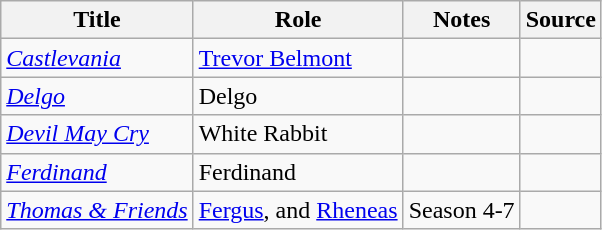<table class="wikitable sortable plainrowheaders">
<tr>
<th>Title</th>
<th>Role</th>
<th class="unsortable">Notes</th>
<th class="unsortable">Source</th>
</tr>
<tr>
<td><em><a href='#'>Castlevania</a></em></td>
<td><a href='#'>Trevor Belmont</a></td>
<td></td>
<td></td>
</tr>
<tr>
<td><em><a href='#'>Delgo</a></em></td>
<td>Delgo</td>
<td></td>
<td></td>
</tr>
<tr>
<td><em><a href='#'>Devil May Cry</a></em></td>
<td>White Rabbit</td>
<td></td>
<td></td>
</tr>
<tr>
<td><em><a href='#'>Ferdinand</a></em></td>
<td>Ferdinand</td>
<td></td>
<td></td>
</tr>
<tr>
<td><em><a href='#'>Thomas & Friends</a></em></td>
<td><a href='#'>Fergus</a>, and <a href='#'>Rheneas</a></td>
<td>Season 4-7</td>
<td></td>
</tr>
</table>
